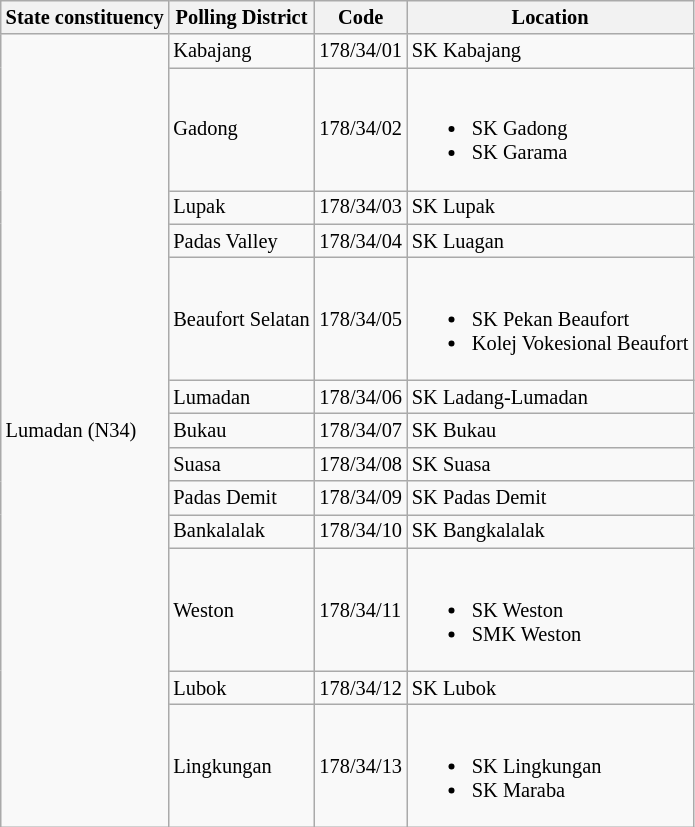<table class="wikitable sortable mw-collapsible" style="white-space:nowrap;font-size:85%">
<tr>
<th>State constituency</th>
<th>Polling District</th>
<th>Code</th>
<th>Location</th>
</tr>
<tr>
<td rowspan="13">Lumadan (N34)</td>
<td>Kabajang</td>
<td>178/34/01</td>
<td>SK Kabajang</td>
</tr>
<tr>
<td>Gadong</td>
<td>178/34/02</td>
<td><br><ul><li>SK Gadong</li><li>SK Garama</li></ul></td>
</tr>
<tr>
<td>Lupak</td>
<td>178/34/03</td>
<td>SK Lupak</td>
</tr>
<tr>
<td>Padas Valley</td>
<td>178/34/04</td>
<td>SK Luagan</td>
</tr>
<tr>
<td>Beaufort Selatan</td>
<td>178/34/05</td>
<td><br><ul><li>SK Pekan Beaufort</li><li>Kolej Vokesional Beaufort</li></ul></td>
</tr>
<tr>
<td>Lumadan</td>
<td>178/34/06</td>
<td>SK Ladang-Lumadan</td>
</tr>
<tr>
<td>Bukau</td>
<td>178/34/07</td>
<td>SK Bukau</td>
</tr>
<tr>
<td>Suasa</td>
<td>178/34/08</td>
<td>SK Suasa</td>
</tr>
<tr>
<td>Padas Demit</td>
<td>178/34/09</td>
<td>SK Padas Demit</td>
</tr>
<tr>
<td>Bankalalak</td>
<td>178/34/10</td>
<td>SK Bangkalalak</td>
</tr>
<tr>
<td>Weston</td>
<td>178/34/11</td>
<td><br><ul><li>SK Weston</li><li>SMK Weston</li></ul></td>
</tr>
<tr>
<td>Lubok</td>
<td>178/34/12</td>
<td>SK Lubok</td>
</tr>
<tr>
<td>Lingkungan</td>
<td>178/34/13</td>
<td><br><ul><li>SK Lingkungan</li><li>SK Maraba</li></ul></td>
</tr>
</table>
